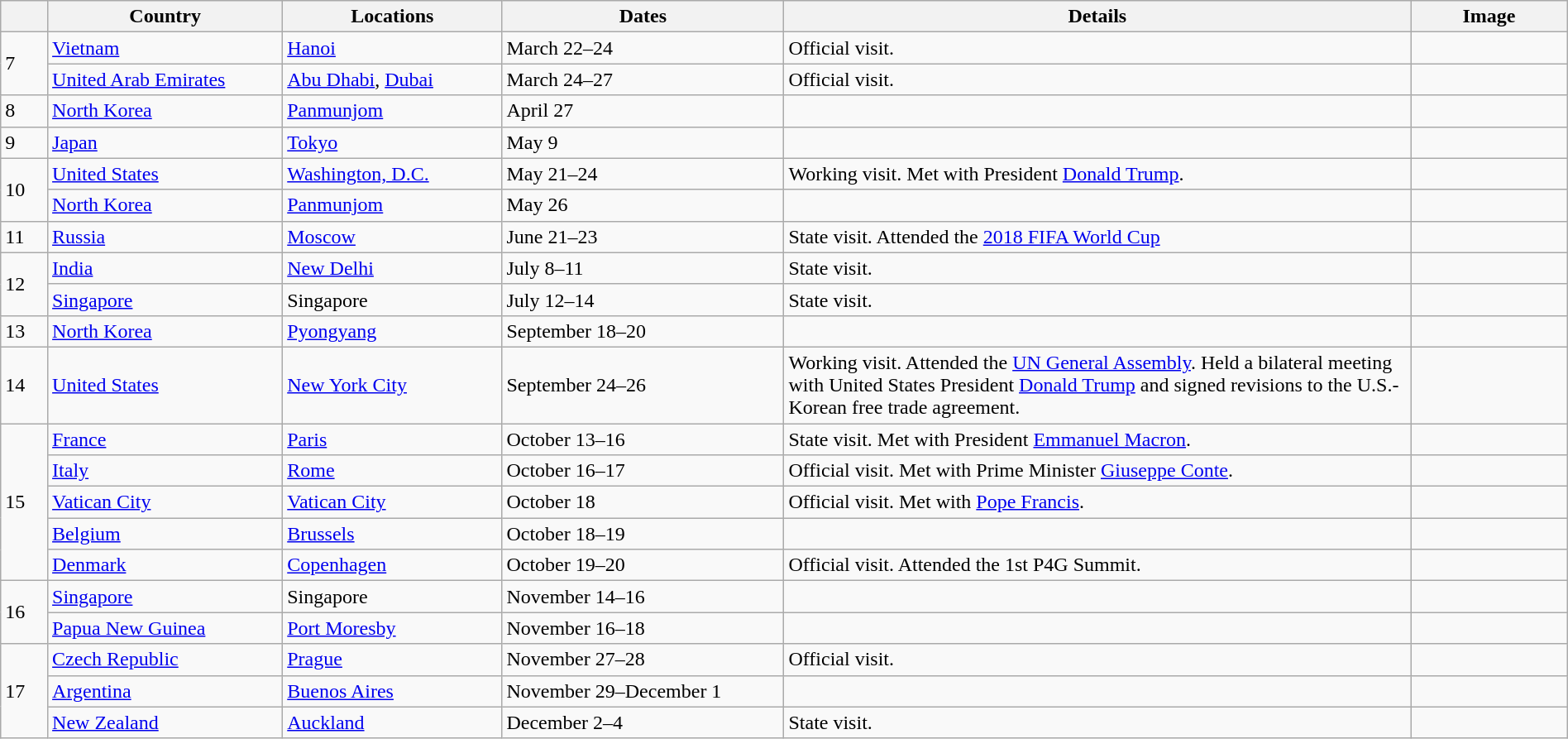<table class="wikitable" style="margin: 1em auto 1em auto">
<tr>
<th style="width: 3%;"></th>
<th style="width: 15%;">Country</th>
<th style="width: 14%;">Locations</th>
<th style="width: 18%;">Dates</th>
<th style="width: 40%;">Details</th>
<th style="width: 10%;">Image</th>
</tr>
<tr>
<td rowspan=2>7</td>
<td> <a href='#'>Vietnam</a></td>
<td><a href='#'>Hanoi</a></td>
<td>March 22–24</td>
<td>Official visit.</td>
<td></td>
</tr>
<tr>
<td> <a href='#'>United Arab Emirates</a></td>
<td><a href='#'>Abu Dhabi</a>, <a href='#'>Dubai</a></td>
<td>March 24–27</td>
<td>Official visit.</td>
<td></td>
</tr>
<tr>
<td>8</td>
<td> <a href='#'>North Korea</a></td>
<td><a href='#'>Panmunjom</a></td>
<td>April 27</td>
<td></td>
<td></td>
</tr>
<tr>
<td>9</td>
<td> <a href='#'>Japan</a></td>
<td><a href='#'>Tokyo</a></td>
<td>May 9</td>
<td></td>
<td></td>
</tr>
<tr>
<td rowspan=2>10</td>
<td> <a href='#'>United States</a></td>
<td><a href='#'>Washington, D.C.</a></td>
<td>May 21–24</td>
<td>Working visit. Met with President <a href='#'>Donald Trump</a>.</td>
<td></td>
</tr>
<tr>
<td> <a href='#'>North Korea</a></td>
<td><a href='#'>Panmunjom</a></td>
<td>May 26</td>
<td></td>
<td></td>
</tr>
<tr>
<td>11</td>
<td> <a href='#'>Russia</a></td>
<td><a href='#'>Moscow</a></td>
<td>June 21–23</td>
<td>State visit. Attended the <a href='#'>2018 FIFA World Cup</a></td>
<td></td>
</tr>
<tr>
<td rowspan=2>12</td>
<td> <a href='#'>India</a></td>
<td><a href='#'>New Delhi</a></td>
<td>July 8–11</td>
<td>State visit.</td>
<td></td>
</tr>
<tr>
<td> <a href='#'>Singapore</a></td>
<td>Singapore</td>
<td>July 12–14</td>
<td>State visit.</td>
<td></td>
</tr>
<tr>
<td>13</td>
<td> <a href='#'>North Korea</a></td>
<td><a href='#'>Pyongyang</a></td>
<td>September 18–20</td>
<td></td>
<td></td>
</tr>
<tr>
<td>14</td>
<td> <a href='#'>United States</a></td>
<td><a href='#'>New York City</a></td>
<td>September 24–26</td>
<td>Working visit. Attended the <a href='#'>UN General Assembly</a>. Held a bilateral meeting with United States President <a href='#'>Donald Trump</a> and signed revisions to the U.S.-Korean free trade agreement.</td>
<td></td>
</tr>
<tr>
<td rowspan=5>15</td>
<td> <a href='#'>France</a></td>
<td><a href='#'>Paris</a></td>
<td>October 13–16</td>
<td>State visit. Met with President <a href='#'>Emmanuel Macron</a>.</td>
<td></td>
</tr>
<tr>
<td> <a href='#'>Italy</a></td>
<td><a href='#'>Rome</a></td>
<td>October 16–17</td>
<td>Official visit. Met with Prime Minister <a href='#'>Giuseppe Conte</a>.</td>
<td></td>
</tr>
<tr>
<td> <a href='#'>Vatican City</a></td>
<td><a href='#'>Vatican City</a></td>
<td>October 18</td>
<td>Official visit. Met with <a href='#'>Pope Francis</a>.</td>
<td></td>
</tr>
<tr>
<td> <a href='#'>Belgium</a></td>
<td><a href='#'>Brussels</a></td>
<td>October 18–19</td>
<td></td>
<td></td>
</tr>
<tr>
<td> <a href='#'>Denmark</a></td>
<td><a href='#'>Copenhagen</a></td>
<td>October 19–20</td>
<td>Official visit. Attended the 1st P4G Summit.</td>
<td></td>
</tr>
<tr>
<td rowspan=2>16</td>
<td> <a href='#'>Singapore</a></td>
<td>Singapore</td>
<td>November 14–16</td>
<td></td>
<td></td>
</tr>
<tr>
<td> <a href='#'>Papua New Guinea</a></td>
<td><a href='#'>Port Moresby</a></td>
<td>November 16–18</td>
<td></td>
<td></td>
</tr>
<tr>
<td rowspan=3>17</td>
<td> <a href='#'>Czech Republic</a></td>
<td><a href='#'>Prague</a></td>
<td>November 27–28</td>
<td>Official visit.</td>
<td></td>
</tr>
<tr>
<td> <a href='#'>Argentina</a></td>
<td><a href='#'>Buenos Aires</a></td>
<td>November 29–December 1</td>
<td></td>
<td></td>
</tr>
<tr>
<td> <a href='#'>New Zealand</a></td>
<td><a href='#'>Auckland</a></td>
<td>December 2–4</td>
<td>State visit.</td>
<td></td>
</tr>
</table>
